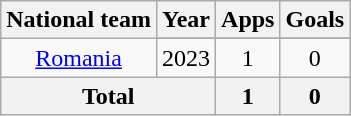<table class="wikitable" style="text-align: center;">
<tr>
<th>National team</th>
<th>Year</th>
<th>Apps</th>
<th>Goals</th>
</tr>
<tr>
<td rowspan="2"><a href='#'>Romania</a></td>
</tr>
<tr>
<td>2023</td>
<td>1</td>
<td>0</td>
</tr>
<tr>
<th colspan=2>Total</th>
<th>1</th>
<th>0</th>
</tr>
</table>
